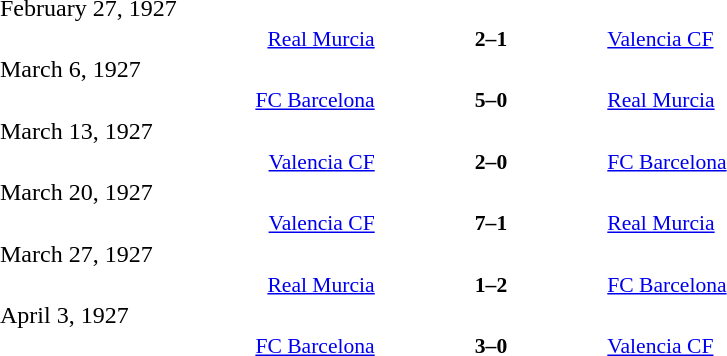<table width=100% cellspacing=1>
<tr>
<th width=20%></th>
<th width=12%></th>
<th width=20%></th>
<th></th>
</tr>
<tr>
<td>February 27, 1927</td>
</tr>
<tr style=font-size:90%>
<td align=right><a href='#'>Real Murcia</a></td>
<td align=center><strong>2–1</strong></td>
<td align=left><a href='#'>Valencia CF</a></td>
</tr>
<tr>
<td>March 6, 1927</td>
</tr>
<tr style=font-size:90%>
<td align=right><a href='#'>FC Barcelona</a></td>
<td align=center><strong>5–0</strong></td>
<td align=left><a href='#'>Real Murcia</a></td>
</tr>
<tr>
<td>March 13, 1927</td>
</tr>
<tr style=font-size:90%>
<td align=right><a href='#'>Valencia CF</a></td>
<td align=center><strong>2–0</strong></td>
<td align=left><a href='#'>FC Barcelona</a></td>
</tr>
<tr>
<td>March 20, 1927</td>
</tr>
<tr style=font-size:90%>
<td align=right><a href='#'>Valencia CF</a></td>
<td align=center><strong>7–1</strong></td>
<td align=left><a href='#'>Real Murcia</a></td>
</tr>
<tr>
<td>March 27, 1927</td>
</tr>
<tr style=font-size:90%>
<td align=right><a href='#'>Real Murcia</a></td>
<td align=center><strong>1–2</strong></td>
<td align=left><a href='#'>FC Barcelona</a></td>
</tr>
<tr>
<td>April 3, 1927</td>
</tr>
<tr style=font-size:90%>
<td align=right><a href='#'>FC Barcelona</a></td>
<td align=center><strong>3–0</strong></td>
<td align=left><a href='#'>Valencia CF</a></td>
</tr>
<tr>
</tr>
</table>
